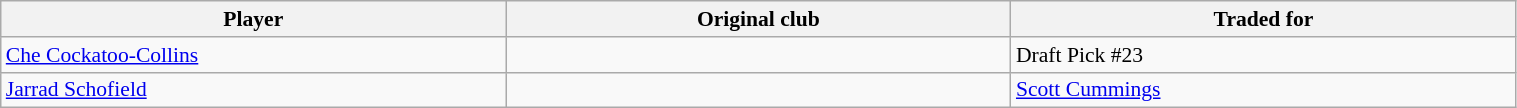<table class="wikitable" style="font-size:90%; width:80%;">
<tr>
<th style="width:15%;">Player</th>
<th style="width:15%;">Original club</th>
<th style="width:15%;">Traded for</th>
</tr>
<tr>
<td><a href='#'>Che Cockatoo-Collins</a></td>
<td></td>
<td>Draft Pick #23</td>
</tr>
<tr>
<td><a href='#'>Jarrad Schofield</a></td>
<td></td>
<td><a href='#'>Scott Cummings</a></td>
</tr>
</table>
